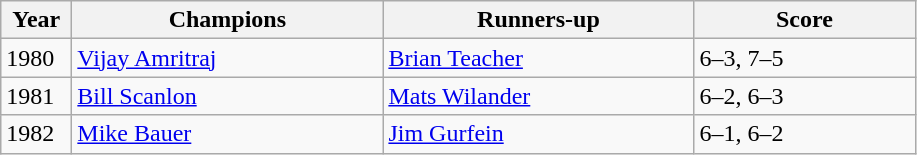<table class="wikitable">
<tr>
<th style="width:40px">Year</th>
<th style="width:200px">Champions</th>
<th style="width:200px">Runners-up</th>
<th style="width:140px" class="unsortable">Score</th>
</tr>
<tr>
<td>1980</td>
<td> <a href='#'>Vijay Amritraj</a></td>
<td>  <a href='#'>Brian Teacher</a></td>
<td>6–3, 7–5</td>
</tr>
<tr>
<td>1981</td>
<td> <a href='#'>Bill Scanlon</a></td>
<td>  <a href='#'>Mats Wilander</a></td>
<td>6–2, 6–3</td>
</tr>
<tr>
<td>1982</td>
<td> <a href='#'>Mike Bauer</a></td>
<td>  <a href='#'>Jim Gurfein</a></td>
<td>6–1, 6–2</td>
</tr>
</table>
